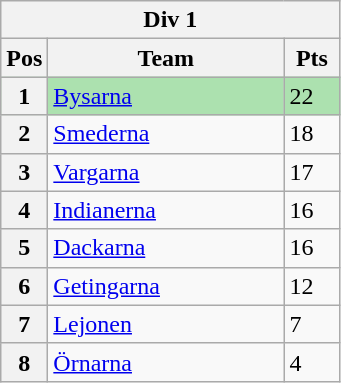<table class="wikitable">
<tr>
<th colspan="3">Div 1</th>
</tr>
<tr>
<th width=20>Pos</th>
<th width=150>Team</th>
<th width=30>Pts</th>
</tr>
<tr style="background:#ACE1AF;">
<th>1</th>
<td><a href='#'>Bysarna</a></td>
<td>22</td>
</tr>
<tr>
<th>2</th>
<td><a href='#'>Smederna</a></td>
<td>18</td>
</tr>
<tr>
<th>3</th>
<td><a href='#'>Vargarna</a></td>
<td>17</td>
</tr>
<tr>
<th>4</th>
<td><a href='#'>Indianerna</a></td>
<td>16</td>
</tr>
<tr>
<th>5</th>
<td><a href='#'>Dackarna</a></td>
<td>16</td>
</tr>
<tr>
<th>6</th>
<td><a href='#'>Getingarna</a></td>
<td>12</td>
</tr>
<tr>
<th>7</th>
<td><a href='#'>Lejonen</a></td>
<td>7</td>
</tr>
<tr>
<th>8</th>
<td><a href='#'>Örnarna</a></td>
<td>4</td>
</tr>
</table>
